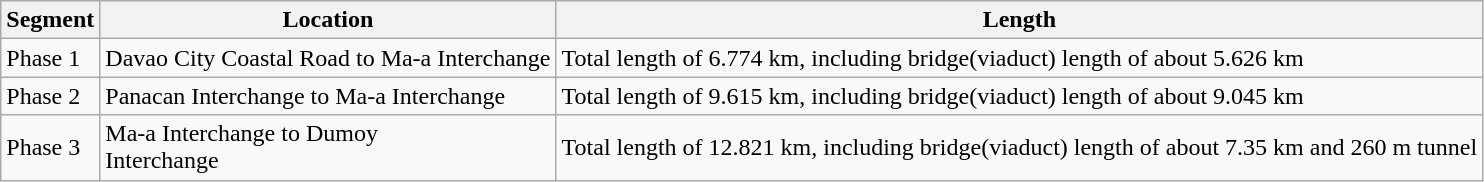<table class="wikitable">
<tr>
<th>Segment</th>
<th>Location</th>
<th>Length</th>
</tr>
<tr>
<td>Phase 1</td>
<td>Davao City Coastal Road to Ma-a Interchange</td>
<td>Total length of 6.774 km, including bridge(viaduct) length of about 5.626 km</td>
</tr>
<tr>
<td>Phase 2</td>
<td>Panacan Interchange to Ma-a Interchange</td>
<td>Total length of 9.615 km, including bridge(viaduct) length of about 9.045 km</td>
</tr>
<tr>
<td>Phase 3</td>
<td>Ma-a Interchange to Dumoy<br>Interchange</td>
<td>Total length of 12.821 km, including bridge(viaduct) length of about 7.35 km and 260 m tunnel</td>
</tr>
</table>
